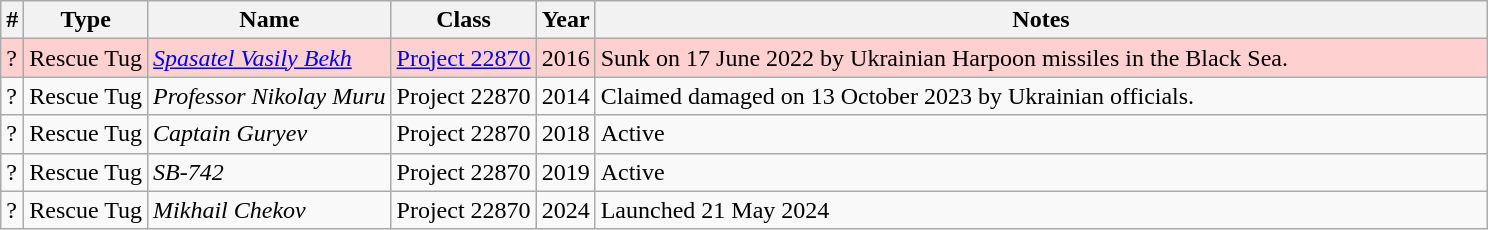<table class="wikitable">
<tr>
<th>#</th>
<th>Type</th>
<th>Name</th>
<th>Class</th>
<th>Year</th>
<th style="width:60%">Notes</th>
</tr>
<tr style="background:#FFD0D0">
<td>?</td>
<td>Rescue Tug</td>
<td><em><a href='#'>Spasatel Vasily Bekh</a></em></td>
<td><a href='#'>Project 22870</a></td>
<td>2016</td>
<td>Sunk on 17 June 2022 by Ukrainian Harpoon missiles in the Black Sea.</td>
</tr>
<tr>
<td>?</td>
<td>Rescue Tug</td>
<td><em>Professor Nikolay Muru</em></td>
<td>Project 22870</td>
<td>2014</td>
<td>Claimed damaged on 13 October 2023 by Ukrainian officials.</td>
</tr>
<tr>
<td>?</td>
<td>Rescue Tug</td>
<td><em>Captain Guryev</em></td>
<td>Project 22870</td>
<td>2018</td>
<td>Active</td>
</tr>
<tr>
<td>?</td>
<td>Rescue Tug</td>
<td><em>SB-742</em></td>
<td>Project 22870</td>
<td>2019</td>
<td>Active</td>
</tr>
<tr>
<td>?</td>
<td>Rescue Tug</td>
<td><em>Mikhail Chekov</em></td>
<td>Project 22870</td>
<td>2024</td>
<td>Launched 21 May 2024</td>
</tr>
</table>
